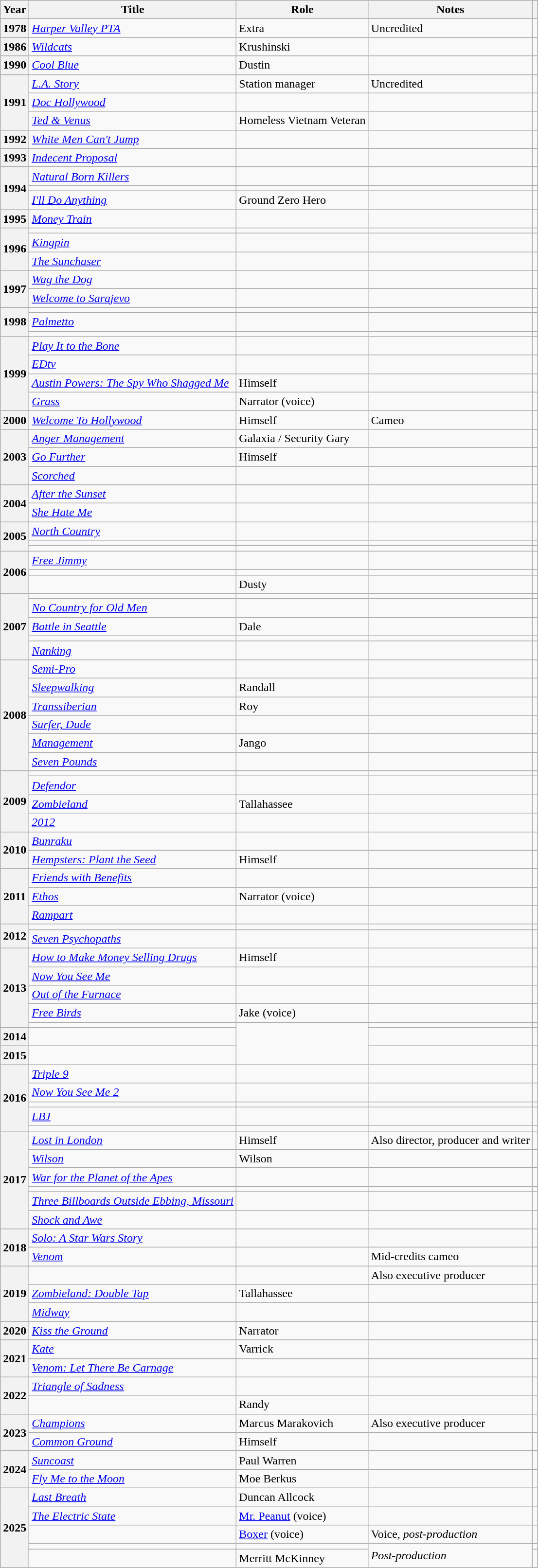<table class="wikitable plainrowheaders sortable">
<tr>
<th scope="col">Year</th>
<th scope="col">Title</th>
<th scope="col">Role</th>
<th scope="col" class="unsortable">Notes</th>
<th scope="col" class="unsortable"></th>
</tr>
<tr>
<th scope=row>1978</th>
<td><em><a href='#'>Harper Valley PTA</a></em></td>
<td>Extra</td>
<td>Uncredited</td>
<td style="text-align:center;"></td>
</tr>
<tr>
<th scope=row>1986</th>
<td><em><a href='#'>Wildcats</a></em></td>
<td>Krushinski</td>
<td></td>
<td style="text-align:center;"></td>
</tr>
<tr>
<th scope=row>1990</th>
<td><em><a href='#'>Cool Blue</a></em></td>
<td>Dustin</td>
<td></td>
<td style="text-align:center;"></td>
</tr>
<tr>
<th scope=row rowspan="3">1991</th>
<td><em><a href='#'>L.A. Story</a></em></td>
<td>Station manager</td>
<td>Uncredited</td>
<td style="text-align:center;"></td>
</tr>
<tr>
<td><em><a href='#'>Doc Hollywood</a></em></td>
<td></td>
<td></td>
<td style="text-align:center;"></td>
</tr>
<tr>
<td><em><a href='#'>Ted & Venus</a></em></td>
<td>Homeless Vietnam Veteran</td>
<td></td>
<td style="text-align:center;"></td>
</tr>
<tr>
<th scope=row>1992</th>
<td><em><a href='#'>White Men Can't Jump</a></em></td>
<td></td>
<td></td>
<td style="text-align:center;"></td>
</tr>
<tr>
<th scope=row>1993</th>
<td><em><a href='#'>Indecent Proposal</a></em></td>
<td></td>
<td></td>
<td style="text-align:center;"></td>
</tr>
<tr>
<th scope=row rowspan="3">1994</th>
<td><em><a href='#'>Natural Born Killers</a></em></td>
<td></td>
<td></td>
<td style="text-align:center;"></td>
</tr>
<tr>
<td></td>
<td></td>
<td></td>
<td style="text-align:center;"></td>
</tr>
<tr>
<td><em><a href='#'>I'll Do Anything</a></em></td>
<td>Ground Zero Hero</td>
<td></td>
<td style="text-align:center;"></td>
</tr>
<tr>
<th scope=row>1995</th>
<td><em><a href='#'>Money Train</a></em></td>
<td></td>
<td></td>
<td style="text-align:center;"></td>
</tr>
<tr>
<th scope=row rowspan="3">1996</th>
<td></td>
<td></td>
<td></td>
<td style="text-align:center;"></td>
</tr>
<tr>
<td><em><a href='#'>Kingpin</a></em></td>
<td></td>
<td></td>
<td style="text-align:center;"></td>
</tr>
<tr>
<td><em><a href='#'>The Sunchaser</a></em></td>
<td></td>
<td></td>
<td style="text-align:center;"></td>
</tr>
<tr>
<th scope=row rowspan="2">1997</th>
<td><em><a href='#'>Wag the Dog</a></em></td>
<td></td>
<td></td>
<td style="text-align:center;"></td>
</tr>
<tr>
<td><em><a href='#'>Welcome to Sarajevo</a></em></td>
<td></td>
<td></td>
<td style="text-align:center;"></td>
</tr>
<tr>
<th scope=row rowspan="3">1998</th>
<td></td>
<td></td>
<td></td>
<td style="text-align:center;"></td>
</tr>
<tr>
<td><em><a href='#'>Palmetto</a></em></td>
<td></td>
<td></td>
<td style="text-align:center;"></td>
</tr>
<tr>
<td></td>
<td></td>
<td></td>
<td style="text-align:center;"></td>
</tr>
<tr>
<th scope=row rowspan="4">1999</th>
<td><em><a href='#'>Play It to the Bone</a></em></td>
<td></td>
<td></td>
<td style="text-align:center;"></td>
</tr>
<tr>
<td><em><a href='#'>EDtv</a></em></td>
<td></td>
<td></td>
<td style="text-align:center;"></td>
</tr>
<tr>
<td><em><a href='#'>Austin Powers: The Spy Who Shagged Me</a></em></td>
<td>Himself</td>
<td></td>
<td style="text-align:center;"></td>
</tr>
<tr>
<td><em><a href='#'>Grass</a></em></td>
<td>Narrator (voice)</td>
<td></td>
<td style="text-align:center;"></td>
</tr>
<tr>
<th scope="row">2000</th>
<td><em><a href='#'>Welcome To Hollywood</a></em></td>
<td>Himself</td>
<td>Cameo</td>
<td></td>
</tr>
<tr>
<th scope=row rowspan="3">2003</th>
<td><em><a href='#'>Anger Management</a></em></td>
<td>Galaxia / Security Gary</td>
<td></td>
<td style="text-align:center;"></td>
</tr>
<tr>
<td><em><a href='#'>Go Further</a></em></td>
<td>Himself</td>
<td></td>
<td style="text-align:center;"></td>
</tr>
<tr>
<td><em><a href='#'>Scorched</a></em></td>
<td></td>
<td></td>
<td style="text-align:center;"></td>
</tr>
<tr>
<th scope=row rowspan="2">2004</th>
<td><em><a href='#'>After the Sunset</a></em></td>
<td></td>
<td></td>
<td style="text-align:center;"></td>
</tr>
<tr>
<td><em><a href='#'>She Hate Me</a></em></td>
<td></td>
<td></td>
<td style="text-align:center;"></td>
</tr>
<tr>
<th scope=row rowspan="3">2005</th>
<td><em><a href='#'>North Country</a></em></td>
<td></td>
<td></td>
<td style="text-align:center;"></td>
</tr>
<tr>
<td></td>
<td></td>
<td></td>
<td style="text-align:center;"></td>
</tr>
<tr>
<td></td>
<td></td>
<td></td>
<td style="text-align:center;"></td>
</tr>
<tr>
<th scope=row rowspan="3">2006</th>
<td><em><a href='#'>Free Jimmy</a></em></td>
<td></td>
<td></td>
<td style="text-align:center;"></td>
</tr>
<tr>
<td></td>
<td></td>
<td></td>
<td style="text-align:center;"></td>
</tr>
<tr>
<td></td>
<td>Dusty</td>
<td></td>
<td style="text-align:center;"></td>
</tr>
<tr>
<th scope=row rowspan="5">2007</th>
<td></td>
<td></td>
<td></td>
<td style="text-align:center;"></td>
</tr>
<tr>
<td><em><a href='#'>No Country for Old Men</a></em></td>
<td></td>
<td></td>
<td style="text-align:center;"></td>
</tr>
<tr>
<td><em><a href='#'>Battle in Seattle</a></em></td>
<td>Dale</td>
<td></td>
<td style="text-align:center;"></td>
</tr>
<tr>
<td></td>
<td></td>
<td></td>
<td style="text-align:center;"></td>
</tr>
<tr>
<td><em><a href='#'>Nanking</a></em></td>
<td></td>
<td></td>
<td style="text-align:center;"></td>
</tr>
<tr>
<th scope=row rowspan="6">2008</th>
<td><em><a href='#'>Semi-Pro</a></em></td>
<td></td>
<td></td>
<td style="text-align:center;"></td>
</tr>
<tr>
<td><em><a href='#'>Sleepwalking</a></em></td>
<td>Randall</td>
<td></td>
<td style="text-align:center;"></td>
</tr>
<tr>
<td><em><a href='#'>Transsiberian</a></em></td>
<td>Roy</td>
<td></td>
<td style="text-align:center;"></td>
</tr>
<tr>
<td><em><a href='#'>Surfer, Dude</a></em></td>
<td></td>
<td></td>
<td style="text-align:center;"></td>
</tr>
<tr>
<td><em><a href='#'>Management</a></em></td>
<td>Jango</td>
<td></td>
<td style="text-align:center;"></td>
</tr>
<tr>
<td><em><a href='#'>Seven Pounds</a></em></td>
<td></td>
<td></td>
<td style="text-align:center;"></td>
</tr>
<tr>
<th scope=row rowspan="4">2009</th>
<td></td>
<td></td>
<td></td>
<td style="text-align:center;"></td>
</tr>
<tr>
<td><em><a href='#'>Defendor</a></em></td>
<td></td>
<td></td>
<td style="text-align:center;"></td>
</tr>
<tr>
<td><em><a href='#'>Zombieland</a></em></td>
<td>Tallahassee</td>
<td></td>
<td style="text-align:center;"></td>
</tr>
<tr>
<td><em><a href='#'>2012</a></em></td>
<td></td>
<td></td>
<td style="text-align:center;"></td>
</tr>
<tr>
<th scope=row rowspan="2">2010</th>
<td><em><a href='#'>Bunraku</a></em></td>
<td></td>
<td></td>
<td style="text-align:center;"></td>
</tr>
<tr>
<td><em><a href='#'>Hempsters: Plant the Seed</a></em></td>
<td>Himself</td>
<td></td>
<td style="text-align:center;"></td>
</tr>
<tr>
<th scope=row rowspan="3">2011</th>
<td><em><a href='#'>Friends with Benefits</a></em></td>
<td></td>
<td></td>
<td style="text-align:center;"></td>
</tr>
<tr>
<td><em><a href='#'>Ethos</a></em></td>
<td>Narrator (voice)</td>
<td></td>
<td style="text-align:center;"></td>
</tr>
<tr>
<td><em><a href='#'>Rampart</a></em></td>
<td></td>
<td></td>
<td style="text-align:center;"></td>
</tr>
<tr>
<th scope=row rowspan="2">2012</th>
<td></td>
<td></td>
<td></td>
<td style="text-align:center;"></td>
</tr>
<tr>
<td><em><a href='#'>Seven Psychopaths</a></em></td>
<td></td>
<td></td>
<td style="text-align:center;"></td>
</tr>
<tr>
<th scope=row rowspan="5">2013</th>
<td><em><a href='#'>How to Make Money Selling Drugs</a></em></td>
<td>Himself</td>
<td></td>
<td style="text-align:center;"></td>
</tr>
<tr>
<td><em><a href='#'>Now You See Me</a></em></td>
<td></td>
<td></td>
<td style="text-align:center;"></td>
</tr>
<tr>
<td><em><a href='#'>Out of the Furnace</a></em></td>
<td></td>
<td></td>
<td style="text-align:center;"></td>
</tr>
<tr>
<td><em><a href='#'>Free Birds</a></em></td>
<td>Jake (voice)</td>
<td></td>
<td style="text-align:center;"></td>
</tr>
<tr>
<td></td>
<td rowspan="3"></td>
<td></td>
<td style="text-align:center;"></td>
</tr>
<tr>
<th scope=row>2014</th>
<td></td>
<td></td>
<td style="text-align:center;"></td>
</tr>
<tr>
<th scope=row>2015</th>
<td></td>
<td></td>
<td style="text-align:center;"></td>
</tr>
<tr>
<th scope=row rowspan="5">2016</th>
<td><em><a href='#'>Triple 9</a></em></td>
<td></td>
<td></td>
<td style="text-align:center;"></td>
</tr>
<tr>
<td><em><a href='#'>Now You See Me 2</a></em></td>
<td></td>
<td></td>
<td style="text-align:center;"></td>
</tr>
<tr>
<td></td>
<td></td>
<td></td>
<td style="text-align:center;"></td>
</tr>
<tr>
<td><em><a href='#'>LBJ</a></em></td>
<td></td>
<td></td>
<td style="text-align:center;"></td>
</tr>
<tr>
<td></td>
<td></td>
<td></td>
<td style="text-align:center;"></td>
</tr>
<tr>
<th scope=row rowspan="6">2017</th>
<td><em><a href='#'>Lost in London</a></em></td>
<td>Himself</td>
<td>Also director, producer and writer</td>
<td style="text-align:center;"></td>
</tr>
<tr>
<td><em><a href='#'>Wilson</a></em></td>
<td>Wilson</td>
<td></td>
<td style="text-align:center;"></td>
</tr>
<tr>
<td><em><a href='#'>War for the Planet of the Apes</a></em></td>
<td></td>
<td></td>
<td style="text-align:center;"></td>
</tr>
<tr>
<td></td>
<td></td>
<td></td>
<td style="text-align:center;"></td>
</tr>
<tr>
<td><em><a href='#'>Three Billboards Outside Ebbing, Missouri</a></em></td>
<td></td>
<td></td>
<td style="text-align:center;"></td>
</tr>
<tr>
<td><em><a href='#'>Shock and Awe</a></em></td>
<td></td>
<td></td>
<td style="text-align:center;"></td>
</tr>
<tr>
<th scope=row rowspan="2">2018</th>
<td><em><a href='#'>Solo: A Star Wars Story</a></em></td>
<td></td>
<td></td>
<td style="text-align:center;"></td>
</tr>
<tr>
<td><em><a href='#'>Venom</a></em></td>
<td></td>
<td>Mid-credits cameo</td>
<td style="text-align:center;"></td>
</tr>
<tr>
<th scope=row rowspan="3">2019</th>
<td></td>
<td></td>
<td>Also executive producer</td>
<td style="text-align:center;"></td>
</tr>
<tr>
<td><em><a href='#'>Zombieland: Double Tap</a></em></td>
<td>Tallahassee</td>
<td></td>
<td style="text-align:center;"></td>
</tr>
<tr>
<td><em><a href='#'>Midway</a></em></td>
<td></td>
<td></td>
<td style="text-align:center;"></td>
</tr>
<tr>
<th scope=row>2020</th>
<td><em><a href='#'>Kiss the Ground</a></em></td>
<td>Narrator</td>
<td></td>
<td style="text-align:center;"></td>
</tr>
<tr>
<th scope=row rowspan="2">2021</th>
<td><em><a href='#'>Kate</a></em></td>
<td>Varrick</td>
<td></td>
<td style="text-align:center;"></td>
</tr>
<tr>
<td><em><a href='#'>Venom: Let There Be Carnage</a></em></td>
<td></td>
<td></td>
<td style="text-align:center;"></td>
</tr>
<tr>
<th scope=row rowspan="2">2022</th>
<td><em><a href='#'>Triangle of Sadness</a></em></td>
<td></td>
<td></td>
<td style="text-align:center;"></td>
</tr>
<tr>
<td><em></em></td>
<td>Randy</td>
<td></td>
<td style="text-align:center;"></td>
</tr>
<tr>
<th scope=row rowspan="2">2023</th>
<td><em><a href='#'>Champions</a></em></td>
<td>Marcus Marakovich</td>
<td>Also executive producer</td>
<td style="text-align:center;"></td>
</tr>
<tr>
<td><em><a href='#'>Common Ground</a></em></td>
<td>Himself</td>
<td></td>
<td style="text-align:center;"></td>
</tr>
<tr>
<th scope=row rowspan="2">2024</th>
<td><em><a href='#'>Suncoast</a></em></td>
<td>Paul Warren</td>
<td></td>
<td style="text-align:center;"></td>
</tr>
<tr>
<td><em><a href='#'>Fly Me to the Moon</a></em></td>
<td>Moe Berkus</td>
<td></td>
<td style="text-align:center;"></td>
</tr>
<tr>
<th scope=row rowspan="5">2025</th>
<td><em><a href='#'>Last Breath</a></em></td>
<td>Duncan Allcock</td>
<td></td>
<td style="text-align:center;"></td>
</tr>
<tr>
<td><em><a href='#'>The Electric State</a></em></td>
<td><a href='#'>Mr. Peanut</a> (voice)</td>
<td></td>
<td style="text-align:center;"></td>
</tr>
<tr>
<td></td>
<td><a href='#'>Boxer</a> (voice)</td>
<td>Voice, <em>post-production</em></td>
<td style="text-align:center;"></td>
</tr>
<tr>
<td></td>
<td></td>
<td rowspan="2"><em>Post-production</em></td>
<td style="text-align:center;"></td>
</tr>
<tr>
<td></td>
<td>Merritt McKinney</td>
<td style="text-align:center;"></td>
</tr>
</table>
